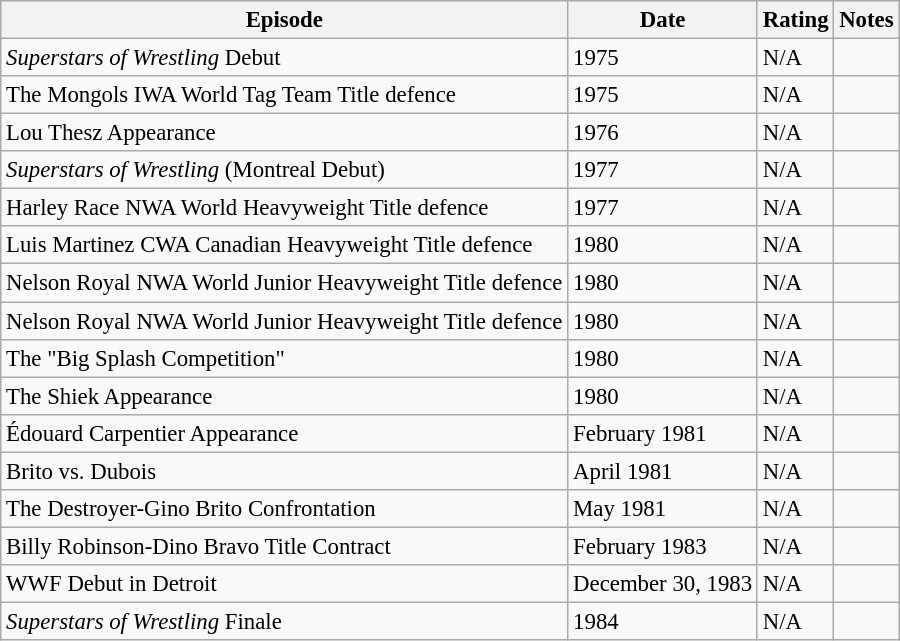<table class="wikitable" style="font-size:95%;">
<tr>
<th>Episode</th>
<th>Date</th>
<th>Rating</th>
<th>Notes</th>
</tr>
<tr>
<td><em>Superstars of Wrestling</em> Debut</td>
<td>1975</td>
<td>N/A</td>
<td></td>
</tr>
<tr>
<td>The Mongols IWA World Tag Team Title defence</td>
<td>1975</td>
<td>N/A</td>
<td></td>
</tr>
<tr>
<td>Lou Thesz Appearance</td>
<td>1976</td>
<td>N/A</td>
<td></td>
</tr>
<tr>
<td><em>Superstars of Wrestling</em> (Montreal Debut)</td>
<td>1977</td>
<td>N/A</td>
<td></td>
</tr>
<tr>
<td>Harley Race NWA World Heavyweight Title defence</td>
<td>1977</td>
<td>N/A</td>
<td></td>
</tr>
<tr>
<td>Luis Martinez CWA Canadian Heavyweight Title defence</td>
<td>1980</td>
<td>N/A</td>
<td></td>
</tr>
<tr>
<td>Nelson Royal NWA World Junior Heavyweight Title defence</td>
<td>1980</td>
<td>N/A</td>
<td></td>
</tr>
<tr>
<td>Nelson Royal NWA World Junior Heavyweight Title defence</td>
<td>1980</td>
<td>N/A</td>
<td></td>
</tr>
<tr>
<td>The "Big Splash Competition"</td>
<td>1980</td>
<td>N/A</td>
<td></td>
</tr>
<tr>
<td>The Shiek Appearance</td>
<td>1980</td>
<td>N/A</td>
<td></td>
</tr>
<tr>
<td>Édouard Carpentier Appearance</td>
<td>February 1981</td>
<td>N/A</td>
<td></td>
</tr>
<tr>
<td>Brito vs. Dubois</td>
<td>April 1981</td>
<td>N/A</td>
<td></td>
</tr>
<tr>
<td>The Destroyer-Gino Brito Confrontation</td>
<td>May 1981</td>
<td>N/A</td>
<td></td>
</tr>
<tr>
<td>Billy Robinson-Dino Bravo Title Contract</td>
<td>February 1983</td>
<td>N/A</td>
<td></td>
</tr>
<tr>
<td>WWF Debut in Detroit</td>
<td>December 30, 1983</td>
<td>N/A</td>
<td></td>
</tr>
<tr>
<td><em>Superstars of Wrestling</em> Finale</td>
<td>1984</td>
<td>N/A</td>
<td></td>
</tr>
</table>
